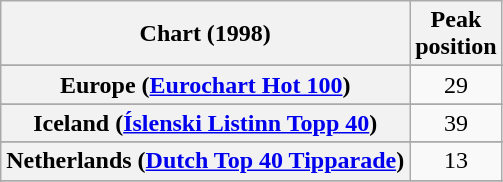<table class="wikitable sortable plainrowheaders" style="text-align:center">
<tr>
<th>Chart (1998)</th>
<th>Peak<br>position</th>
</tr>
<tr>
</tr>
<tr>
</tr>
<tr>
<th scope="row">Europe (<a href='#'>Eurochart Hot 100</a>)</th>
<td>29</td>
</tr>
<tr>
</tr>
<tr>
</tr>
<tr>
<th scope="row">Iceland (<a href='#'>Íslenski Listinn Topp 40</a>)</th>
<td>39</td>
</tr>
<tr>
</tr>
<tr>
<th scope="row">Netherlands (<a href='#'>Dutch Top 40 Tipparade</a>)</th>
<td>13</td>
</tr>
<tr>
</tr>
<tr>
</tr>
<tr>
</tr>
<tr>
</tr>
<tr>
</tr>
<tr>
</tr>
</table>
